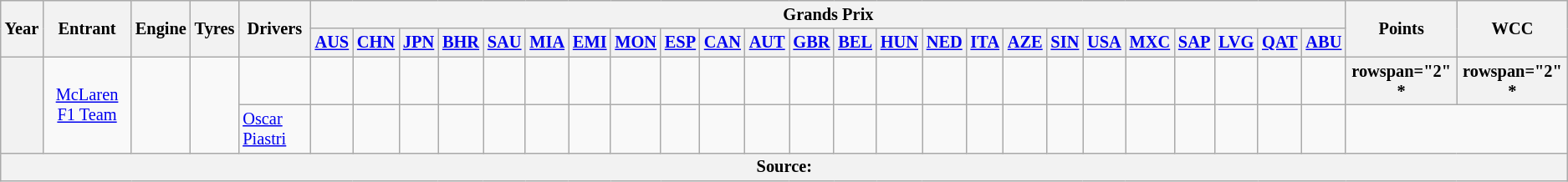<table class="wikitable" style="text-align:center; font-size:85%">
<tr>
<th rowspan="2">Year</th>
<th rowspan="2">Entrant</th>
<th rowspan="2">Engine</th>
<th rowspan="2">Tyres</th>
<th rowspan="2">Drivers</th>
<th colspan="24">Grands Prix</th>
<th rowspan="2">Points</th>
<th rowspan="2">WCC</th>
</tr>
<tr>
<th><a href='#'>AUS</a></th>
<th><a href='#'>CHN</a></th>
<th><a href='#'>JPN</a></th>
<th><a href='#'>BHR</a></th>
<th><a href='#'>SAU</a></th>
<th><a href='#'>MIA</a></th>
<th><a href='#'>EMI</a></th>
<th><a href='#'>MON</a></th>
<th><a href='#'>ESP</a></th>
<th><a href='#'>CAN</a></th>
<th><a href='#'>AUT</a></th>
<th><a href='#'>GBR</a></th>
<th><a href='#'>BEL</a></th>
<th><a href='#'>HUN</a></th>
<th><a href='#'>NED</a></th>
<th><a href='#'>ITA</a></th>
<th><a href='#'>AZE</a></th>
<th><a href='#'>SIN</a></th>
<th><a href='#'>USA</a></th>
<th><a href='#'>MXC</a></th>
<th><a href='#'>SAP</a></th>
<th><a href='#'>LVG</a></th>
<th><a href='#'>QAT</a></th>
<th><a href='#'>ABU</a></th>
</tr>
<tr>
<th rowspan="2"></th>
<td rowspan="2"><a href='#'>McLaren F1 Team</a></td>
<td rowspan="2"><br><br></td>
<td rowspan="2"></td>
<td align="left"></td>
<td></td>
<td></td>
<td></td>
<td></td>
<td></td>
<td></td>
<td></td>
<td></td>
<td></td>
<td></td>
<td></td>
<td></td>
<td></td>
<td></td>
<td></td>
<td></td>
<td></td>
<td></td>
<td></td>
<td></td>
<td></td>
<td></td>
<td></td>
<td></td>
<th>rowspan="2" *</th>
<th>rowspan="2" *</th>
</tr>
<tr>
<td align=left> <a href='#'>Oscar Piastri</a></td>
<td></td>
<td></td>
<td></td>
<td></td>
<td></td>
<td></td>
<td></td>
<td></td>
<td></td>
<td></td>
<td></td>
<td></td>
<td></td>
<td></td>
<td></td>
<td></td>
<td></td>
<td></td>
<td></td>
<td></td>
<td></td>
<td></td>
<td></td>
<td></td>
</tr>
<tr>
<th colspan="31">Source:</th>
</tr>
</table>
